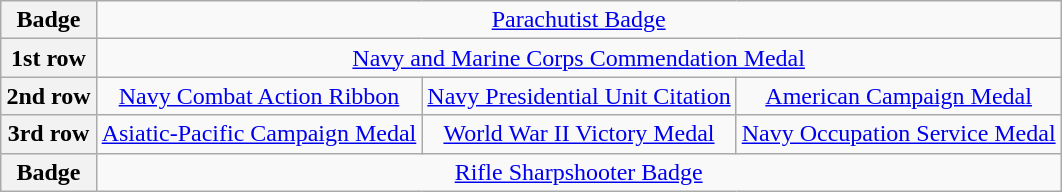<table class="wikitable" style="margin:1em auto; text-align:center;">
<tr>
<th>Badge</th>
<td colspan="12"><a href='#'>Parachutist Badge</a></td>
</tr>
<tr>
<th>1st row</th>
<td colspan="12"><a href='#'>Navy and Marine Corps Commendation Medal</a> <br></td>
</tr>
<tr>
<th>2nd row</th>
<td><a href='#'>Navy Combat Action Ribbon</a></td>
<td><a href='#'>Navy Presidential Unit Citation</a> <br></td>
<td><a href='#'>American Campaign Medal</a></td>
</tr>
<tr>
<th>3rd row</th>
<td><a href='#'>Asiatic-Pacific Campaign Medal</a> <br></td>
<td><a href='#'>World War II Victory Medal</a></td>
<td><a href='#'>Navy Occupation Service Medal</a></td>
</tr>
<tr>
<th>Badge</th>
<td colspan="12"><a href='#'>Rifle Sharpshooter Badge</a></td>
</tr>
</table>
